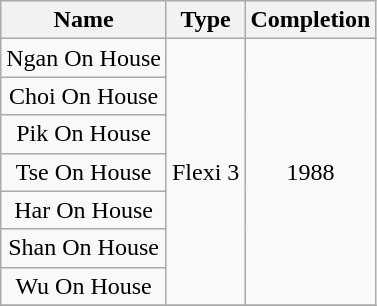<table class="wikitable" style="text-align: center">
<tr>
<th>Name</th>
<th>Type</th>
<th>Completion</th>
</tr>
<tr>
<td>Ngan On House</td>
<td rowspan="7">Flexi 3</td>
<td rowspan="7">1988</td>
</tr>
<tr>
<td>Choi On House</td>
</tr>
<tr>
<td>Pik On House</td>
</tr>
<tr>
<td>Tse On House</td>
</tr>
<tr>
<td>Har On House</td>
</tr>
<tr>
<td>Shan On House</td>
</tr>
<tr>
<td>Wu On House</td>
</tr>
<tr>
</tr>
</table>
